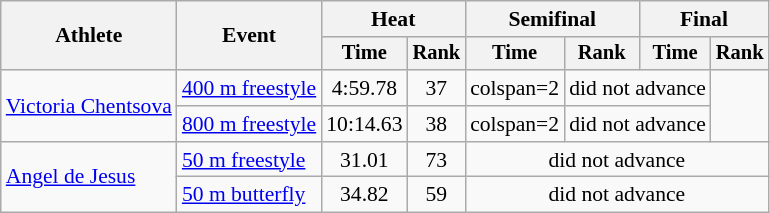<table class=wikitable style="font-size:90%">
<tr>
<th rowspan="2">Athlete</th>
<th rowspan="2">Event</th>
<th colspan="2">Heat</th>
<th colspan="2">Semifinal</th>
<th colspan="2">Final</th>
</tr>
<tr style="font-size:95%">
<th>Time</th>
<th>Rank</th>
<th>Time</th>
<th>Rank</th>
<th>Time</th>
<th>Rank</th>
</tr>
<tr align=center>
<td align=left rowspan=2><a href='#'>Victoria Chentsova</a></td>
<td align=left><a href='#'>400 m freestyle</a></td>
<td>4:59.78</td>
<td>37</td>
<td>colspan=2 </td>
<td colspan=2>did not advance</td>
</tr>
<tr align=center>
<td align=left><a href='#'>800 m freestyle</a></td>
<td>10:14.63</td>
<td>38</td>
<td>colspan=2 </td>
<td colspan=2>did not advance</td>
</tr>
<tr align=center>
<td align=left rowspan=2><a href='#'>Angel de Jesus</a></td>
<td align=left><a href='#'>50 m freestyle</a></td>
<td>31.01</td>
<td>73</td>
<td colspan=4>did not advance</td>
</tr>
<tr align=center>
<td align=left><a href='#'>50 m butterfly</a></td>
<td>34.82</td>
<td>59</td>
<td colspan=4>did not advance</td>
</tr>
</table>
